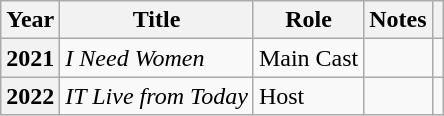<table class="wikitable  plainrowheaders">
<tr>
<th scope="col">Year</th>
<th scope="col">Title</th>
<th scope="col">Role</th>
<th scope="col">Notes</th>
<th scope="col" class="unsortable"></th>
</tr>
<tr>
<th scope="row">2021</th>
<td><em>I Need Women</em></td>
<td>Main Cast</td>
<td></td>
<td></td>
</tr>
<tr>
<th scope="row">2022</th>
<td><em>IT Live from Today</em></td>
<td>Host</td>
<td></td>
<td></td>
</tr>
</table>
